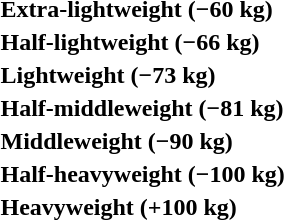<table {| >
<tr>
<th rowspan=2 style="text-align:left;">Extra-lightweight (−60 kg)</th>
<td rowspan=2></td>
<td rowspan=2></td>
<td></td>
</tr>
<tr>
<td></td>
</tr>
<tr>
<th rowspan=2 style="text-align:left;">Half-lightweight (−66 kg)</th>
<td rowspan=2></td>
<td rowspan=2></td>
<td></td>
</tr>
<tr>
<td></td>
</tr>
<tr>
<th rowspan=2 style="text-align:left;">Lightweight (−73 kg)</th>
<td rowspan=2></td>
<td rowspan=2></td>
<td></td>
</tr>
<tr>
<td></td>
</tr>
<tr>
<th rowspan=2 style="text-align:left;">Half-middleweight (−81 kg)</th>
<td rowspan=2></td>
<td rowspan=2></td>
<td></td>
</tr>
<tr>
<td></td>
</tr>
<tr>
<th rowspan=2 style="text-align:left;">Middleweight (−90 kg)</th>
<td rowspan=2></td>
<td rowspan=2></td>
<td></td>
</tr>
<tr>
<td></td>
</tr>
<tr>
<th rowspan=2 style="text-align:left;">Half-heavyweight (−100 kg)</th>
<td rowspan=2></td>
<td rowspan=2></td>
<td></td>
</tr>
<tr>
<td></td>
</tr>
<tr>
<th rowspan=2 style="text-align:left;">Heavyweight (+100 kg)</th>
<td rowspan=2></td>
<td rowspan=2></td>
<td></td>
</tr>
<tr>
<td></td>
</tr>
</table>
